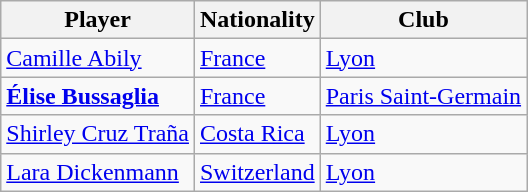<table class="wikitable">
<tr>
<th>Player</th>
<th>Nationality</th>
<th>Club</th>
</tr>
<tr>
<td><a href='#'>Camille Abily</a></td>
<td> <a href='#'>France</a></td>
<td><a href='#'>Lyon</a></td>
</tr>
<tr>
<td><strong><a href='#'>Élise Bussaglia</a></strong></td>
<td> <a href='#'>France</a></td>
<td><a href='#'>Paris Saint-Germain</a></td>
</tr>
<tr>
<td><a href='#'>Shirley Cruz Traña</a></td>
<td> <a href='#'>Costa Rica</a></td>
<td><a href='#'>Lyon</a></td>
</tr>
<tr>
<td><a href='#'>Lara Dickenmann</a></td>
<td> <a href='#'>Switzerland</a></td>
<td><a href='#'>Lyon</a></td>
</tr>
</table>
